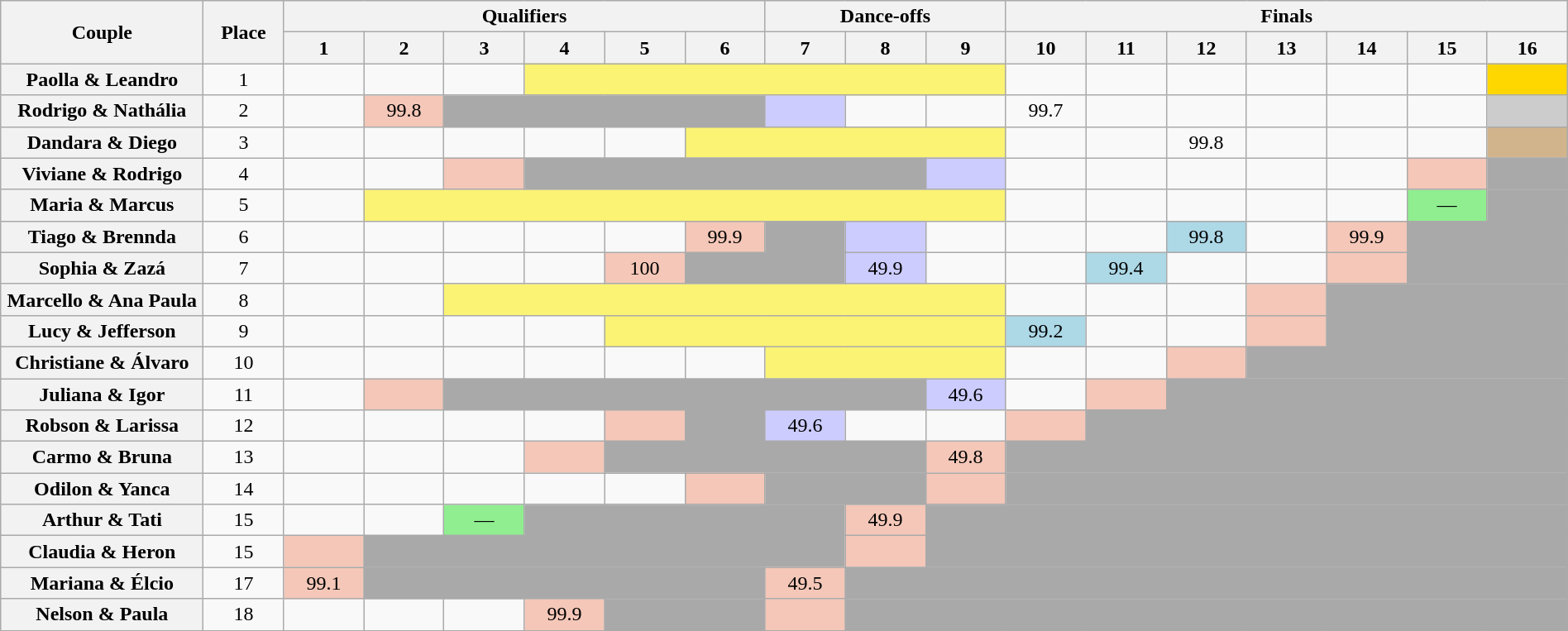<table class="wikitable sortable"  style="margin:auto; text-align:center; white-space:nowrap; width:100%;">
<tr>
<th width="10.0%" rowspan=2>Couple</th>
<th width="05.0%" rowspan=2>Place</th>
<th colspan=6>Qualifiers</th>
<th colspan=3>Dance-offs</th>
<th colspan=7>Finals</th>
</tr>
<tr>
<th width="05.0%">1</th>
<th width="05.0%">2</th>
<th width="05.0%">3</th>
<th width="05.0%">4</th>
<th width="05.0%">5</th>
<th width="05.0%">6</th>
<th width="05.0%">7</th>
<th width="05.0%">8</th>
<th width="05.0%">9</th>
<th width="05.0%">10</th>
<th width="05.0%">11</th>
<th width="05.0%">12</th>
<th width="05.0%">13</th>
<th width="05.0%">14</th>
<th width="05.0%">15</th>
<th width="05.0%">16</th>
</tr>
<tr>
<th>Paolla & Leandro</th>
<td>1</td>
<td></td>
<td></td>
<td></td>
<td bgcolor=FBF373 colspan=6></td>
<td></td>
<td></td>
<td></td>
<td></td>
<td></td>
<td></td>
<td bgcolor=FFD700></td>
</tr>
<tr>
<th>Rodrigo & Nathália</th>
<td>2</td>
<td></td>
<td bgcolor=F4C7B8>99.8</td>
<td bgcolor=A9A9A9 colspan=4></td>
<td bgcolor=CCCCFF></td>
<td></td>
<td></td>
<td>99.7</td>
<td></td>
<td></td>
<td></td>
<td></td>
<td></td>
<td bgcolor=CCCCCC></td>
</tr>
<tr>
<th>Dandara & Diego</th>
<td>3</td>
<td></td>
<td></td>
<td></td>
<td></td>
<td></td>
<td bgcolor=FBF373 colspan=4></td>
<td></td>
<td></td>
<td>99.8</td>
<td></td>
<td></td>
<td></td>
<td bgcolor=D2B48C></td>
</tr>
<tr>
<th>Viviane & Rodrigo</th>
<td>4</td>
<td></td>
<td></td>
<td bgcolor=F4C7B8></td>
<td bgcolor=A9A9A9 colspan=5></td>
<td bgcolor=CCCCFF></td>
<td></td>
<td></td>
<td></td>
<td></td>
<td></td>
<td bgcolor=F4C7B8></td>
<td bgcolor=A9A9A9></td>
</tr>
<tr>
<th>Maria & Marcus</th>
<td>5</td>
<td></td>
<td bgcolor=FBF373 colspan=8></td>
<td></td>
<td></td>
<td></td>
<td></td>
<td></td>
<td bgcolor=90EE90>—</td>
<td bgcolor=A9A9A9></td>
</tr>
<tr>
<th>Tiago & Brennda</th>
<td>6</td>
<td></td>
<td></td>
<td></td>
<td></td>
<td></td>
<td bgcolor=F4C7B8>99.9</td>
<td bgcolor=A9A9A9></td>
<td bgcolor=CCCCFF></td>
<td></td>
<td></td>
<td></td>
<td bgcolor=ADD8E6>99.8</td>
<td></td>
<td bgcolor=F4C7B8>99.9</td>
<td bgcolor=A9A9A9 colspan=2></td>
</tr>
<tr>
<th>Sophia & Zazá</th>
<td>7</td>
<td></td>
<td></td>
<td></td>
<td></td>
<td bgcolor=F4C7B8>100</td>
<td bgcolor=A9A9A9 colspan=2></td>
<td bgcolor=CCCCFF>49.9</td>
<td></td>
<td></td>
<td bgcolor=ADD8E6>99.4</td>
<td></td>
<td></td>
<td bgcolor=F4C7B8></td>
<td bgcolor=A9A9A9 colspan=2></td>
</tr>
<tr>
<th>Marcello & Ana Paula</th>
<td>8</td>
<td></td>
<td></td>
<td bgcolor=FBF373 colspan=7></td>
<td></td>
<td></td>
<td></td>
<td bgcolor=F4C7B8></td>
<td bgcolor=A9A9A9 colspan=3></td>
</tr>
<tr>
<th>Lucy & Jefferson</th>
<td>9</td>
<td></td>
<td></td>
<td></td>
<td></td>
<td bgcolor=FBF373 colspan=5></td>
<td bgcolor=ADD8E6>99.2</td>
<td></td>
<td></td>
<td bgcolor=F4C7B8></td>
<td bgcolor=A9A9A9 colspan=3></td>
</tr>
<tr>
<th>Christiane & Álvaro</th>
<td>10</td>
<td></td>
<td></td>
<td></td>
<td></td>
<td></td>
<td></td>
<td bgcolor=FBF373 colspan=3></td>
<td></td>
<td></td>
<td bgcolor=F4C7B8></td>
<td bgcolor=A9A9A9 colspan=4></td>
</tr>
<tr>
<th>Juliana & Igor</th>
<td>11</td>
<td></td>
<td bgcolor=F4C7B8></td>
<td bgcolor=A9A9A9 colspan=6></td>
<td bgcolor=CCCCFF>49.6</td>
<td></td>
<td bgcolor=F4C7B8></td>
<td bgcolor=A9A9A9 colspan=5></td>
</tr>
<tr>
<th>Robson & Larissa</th>
<td>12</td>
<td></td>
<td></td>
<td></td>
<td></td>
<td bgcolor=F4C7B8></td>
<td bgcolor=A9A9A9></td>
<td bgcolor=CCCCFF>49.6</td>
<td></td>
<td></td>
<td bgcolor=F4C7B8></td>
<td bgcolor=A9A9A9 colspan=6></td>
</tr>
<tr>
<th>Carmo & Bruna</th>
<td>13</td>
<td></td>
<td></td>
<td></td>
<td bgcolor=F4C7B8></td>
<td bgcolor=A9A9A9 colspan=4></td>
<td bgcolor=F4C7B8>49.8</td>
<td bgcolor=A9A9A9 colspan=7></td>
</tr>
<tr>
<th>Odilon & Yanca</th>
<td>14</td>
<td></td>
<td></td>
<td></td>
<td></td>
<td></td>
<td bgcolor=F4C7B8></td>
<td bgcolor=A9A9A9 colspan=2></td>
<td bgcolor=F4C7B8></td>
<td bgcolor=A9A9A9 colspan=7></td>
</tr>
<tr>
<th>Arthur & Tati</th>
<td>15</td>
<td></td>
<td></td>
<td bgcolor=90EE90>—</td>
<td bgcolor=A9A9A9 colspan=4></td>
<td bgcolor=F4C7B8>49.9</td>
<td bgcolor=A9A9A9 colspan=8></td>
</tr>
<tr>
<th>Claudia &	Heron</th>
<td>15</td>
<td bgcolor=F4C7B8></td>
<td bgcolor=A9A9A9 colspan=6></td>
<td bgcolor=F4C7B8></td>
<td bgcolor=A9A9A9 colspan=8></td>
</tr>
<tr>
<th>Mariana & Élcio</th>
<td>17</td>
<td bgcolor=F4C7B8>99.1</td>
<td bgcolor=A9A9A9 colspan=5></td>
<td bgcolor=F4C7B8>49.5</td>
<td bgcolor=A9A9A9 colspan=9></td>
</tr>
<tr>
<th>Nelson & Paula</th>
<td>18</td>
<td></td>
<td></td>
<td></td>
<td bgcolor=F4C7B8>99.9</td>
<td bgcolor=A9A9A9 colspan=2></td>
<td bgcolor=F4C7B8></td>
<td bgcolor=A9A9A9 colspan=9></td>
</tr>
<tr>
</tr>
</table>
